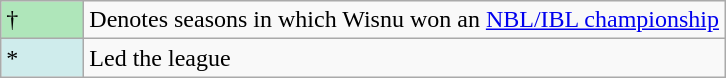<table class="wikitable">
<tr>
<td style="background:#afe6ba; width:3em;">†</td>
<td>Denotes seasons in which Wisnu won an <a href='#'>NBL/IBL championship</a></td>
</tr>
<tr>
<td style="background:#CFECEC; width:1em">*</td>
<td>Led the league</td>
</tr>
</table>
